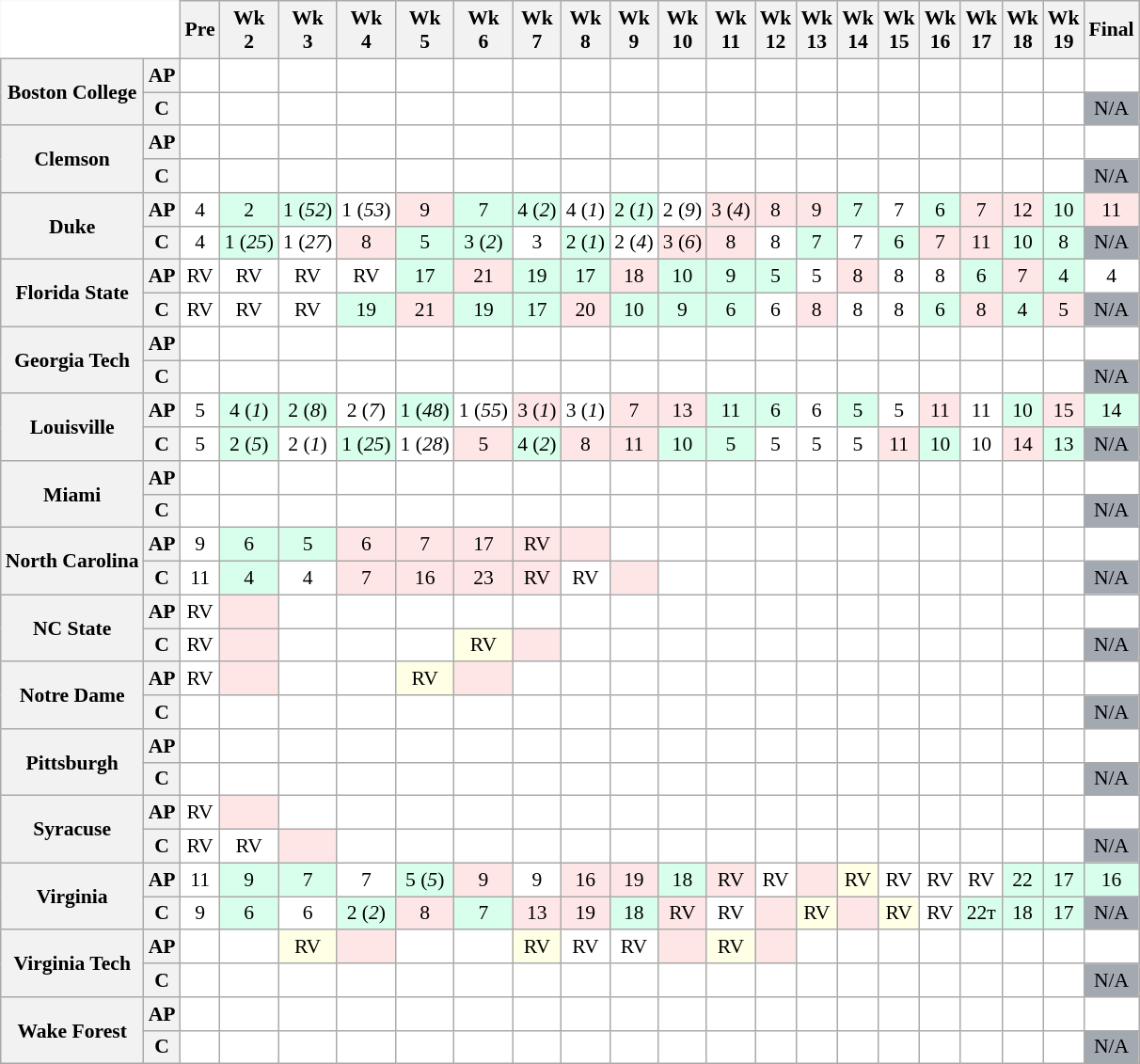<table class="wikitable" style="white-space:nowrap;font-size:90%;">
<tr>
<th colspan=2 style="background:white; border-top-style:hidden; border-left-style:hidden;"> </th>
<th>Pre</th>
<th>Wk<br>2</th>
<th>Wk<br>3</th>
<th>Wk<br>4</th>
<th>Wk<br>5</th>
<th>Wk<br>6</th>
<th>Wk<br>7</th>
<th>Wk<br>8</th>
<th>Wk<br>9</th>
<th>Wk<br>10</th>
<th>Wk<br>11</th>
<th>Wk<br>12</th>
<th>Wk<br>13</th>
<th>Wk<br>14</th>
<th>Wk<br>15</th>
<th>Wk<br>16</th>
<th>Wk<br>17</th>
<th>Wk<br>18</th>
<th>Wk<br>19</th>
<th>Final</th>
</tr>
<tr style="text-align:center;">
<th rowspan=2 style=>Boston College</th>
<th>AP</th>
<td style="background:#FFF;"></td>
<td style="background:#FFF;"></td>
<td style="background:#FFF;"></td>
<td style="background:#FFF;"></td>
<td style="background:#FFF;"></td>
<td style="background:#FFF;"></td>
<td style="background:#FFF;"></td>
<td style="background:#FFF;"></td>
<td style="background:#FFF;"></td>
<td style="background:#FFF;"></td>
<td style="background:#FFF;"></td>
<td style="background:#FFF;"></td>
<td style="background:#FFF;"></td>
<td style="background:#FFF;"></td>
<td style="background:#FFF;"></td>
<td style="background:#FFF;"></td>
<td style="background:#FFF;"></td>
<td style="background:#FFF;"></td>
<td style="background:#FFF;"></td>
<td style="background:#FFF;"></td>
</tr>
<tr style="text-align:center;">
<th>C</th>
<td style="background:#FFF;"></td>
<td style="background:#FFF;"></td>
<td style="background:#FFF;"></td>
<td style="background:#FFF;"></td>
<td style="background:#FFF;"></td>
<td style="background:#FFF;"></td>
<td style="background:#FFF;"></td>
<td style="background:#FFF;"></td>
<td style="background:#FFF;"></td>
<td style="background:#FFF;"></td>
<td style="background:#FFF;"></td>
<td style="background:#FFF;"></td>
<td style="background:#FFF;"></td>
<td style="background:#FFF;"></td>
<td style="background:#FFF;"></td>
<td style="background:#FFF;"></td>
<td style="background:#FFF;"></td>
<td style="background:#FFF;"></td>
<td style="background:#FFF;"></td>
<td style="background:#a2a9b1;"> N/A</td>
</tr>
<tr style="text-align:center;">
<th rowspan=2 style=>Clemson</th>
<th>AP</th>
<td style="background:#FFF;"></td>
<td style="background:#FFF;"></td>
<td style="background:#FFF;"></td>
<td style="background:#FFF;"></td>
<td style="background:#FFF;"></td>
<td style="background:#FFF;"></td>
<td style="background:#FFF;"></td>
<td style="background:#FFF;"></td>
<td style="background:#FFF;"></td>
<td style="background:#FFF;"></td>
<td style="background:#FFF;"></td>
<td style="background:#FFF;"></td>
<td style="background:#FFF;"></td>
<td style="background:#FFF;"></td>
<td style="background:#FFF;"></td>
<td style="background:#FFF;"></td>
<td style="background:#FFF;"></td>
<td style="background:#FFF;"></td>
<td style="background:#FFF;"></td>
<td style="background:#FFF;"></td>
</tr>
<tr style="text-align:center;">
<th>C</th>
<td style="background:#FFF;"></td>
<td style="background:#FFF;"></td>
<td style="background:#FFF;"></td>
<td style="background:#FFF;"></td>
<td style="background:#FFF;"></td>
<td style="background:#FFF;"></td>
<td style="background:#FFF;"></td>
<td style="background:#FFF;"></td>
<td style="background:#FFF;"></td>
<td style="background:#FFF;"></td>
<td style="background:#FFF;"></td>
<td style="background:#FFF;"></td>
<td style="background:#FFF;"></td>
<td style="background:#FFF;"></td>
<td style="background:#FFF;"></td>
<td style="background:#FFF;"></td>
<td style="background:#FFF;"></td>
<td style="background:#FFF;"></td>
<td style="background:#FFF;"></td>
<td style="background:#a2a9b1;"> N/A</td>
</tr>
<tr style="text-align:center;">
<th rowspan=2 style=>Duke</th>
<th>AP</th>
<td style="background:#FFF;"> 4</td>
<td style="background:#D8FFEB;"> 2</td>
<td style="background:#D8FFEB;"> 1 (<em>52</em>)</td>
<td style="background:#FFF;"> 1 (<em>53</em>)</td>
<td style="background:#FFE6E6;"> 9</td>
<td style="background:#D8FFEB;"> 7</td>
<td style="background:#D8FFEB;"> 4 (<em>2</em>)</td>
<td style="background:#FFF;"> 4 (<em>1</em>)</td>
<td style="background:#D8FFEB;"> 2 (<em>1</em>)</td>
<td style="background:#FFF;"> 2 (<em>9</em>)</td>
<td style="background:#FFE6E6;"> 3 (<em>4</em>)</td>
<td style="background:#FFE6E6;"> 8</td>
<td style="background:#FFE6E6;"> 9</td>
<td style="background:#D8FFEB;"> 7</td>
<td style="background:#FFF;"> 7</td>
<td style="background:#D8FFEB;"> 6</td>
<td style="background:#FFE6E6;"> 7</td>
<td style="background:#FFE6E6;"> 12</td>
<td style="background:#D8FFEB;"> 10</td>
<td style="background:#FFE6E6;"> 11</td>
</tr>
<tr style="text-align:center;">
<th>C</th>
<td style="background:#FFF;"> 4</td>
<td style="background:#D8FFEB;"> 1 (<em>25</em>)</td>
<td style="background:#FFF;"> 1 (<em>27</em>)</td>
<td style="background:#FFE6E6;"> 8</td>
<td style="background:#D8FFEB;"> 5</td>
<td style="background:#D8FFEB;"> 3 (<em>2</em>)</td>
<td style="background:#FFF;"> 3</td>
<td style="background:#D8FFEB;"> 2 (<em>1</em>)</td>
<td style="background:#FFF;"> 2 (<em>4</em>)</td>
<td style="background:#FFE6E6;"> 3 (<em>6</em>)</td>
<td style="background:#FFE6E6;"> 8</td>
<td style="background:#FFF;"> 8</td>
<td style="background:#D8FFEB;"> 7</td>
<td style="background:#FFF;"> 7</td>
<td style="background:#D8FFEB;"> 6</td>
<td style="background:#FFE6E6;"> 7</td>
<td style="background:#FFE6E6;"> 11</td>
<td style="background:#D8FFEB;"> 10</td>
<td style="background:#D8FFEB;"> 8</td>
<td style="background:#a2a9b1;"> N/A</td>
</tr>
<tr style="text-align:center;">
<th rowspan=2 style=>Florida State</th>
<th>AP</th>
<td style="background:#FFF;"> RV</td>
<td style="background:#FFF;"> RV</td>
<td style="background:#FFF;"> RV</td>
<td style="background:#FFF;"> RV</td>
<td style="background:#D8FFEB;"> 17</td>
<td style="background:#FFE6E6;"> 21</td>
<td style="background:#D8FFEB;"> 19</td>
<td style="background:#D8FFEB;"> 17</td>
<td style="background:#FFE6E6;"> 18</td>
<td style="background:#D8FFEB;"> 10</td>
<td style="background:#D8FFEB;"> 9</td>
<td style="background:#D8FFEB;"> 5</td>
<td style="background:#FFF;"> 5</td>
<td style="background:#FFE6E6;"> 8</td>
<td style="background:#FFF;"> 8</td>
<td style="background:#FFF;"> 8</td>
<td style="background:#D8FFEB;"> 6</td>
<td style="background:#FFE6E6;"> 7</td>
<td style="background:#D8FFEB;"> 4</td>
<td style="background:#FFF;"> 4</td>
</tr>
<tr style="text-align:center;">
<th>C</th>
<td style="background:#FFF;"> RV</td>
<td style="background:#FFF;"> RV</td>
<td style="background:#FFF;"> RV</td>
<td style="background:#D8FFEB;"> 19</td>
<td style="background:#FFE6E6;"> 21</td>
<td style="background:#D8FFEB;"> 19</td>
<td style="background:#D8FFEB;"> 17</td>
<td style="background:#FFE6E6;"> 20</td>
<td style="background:#D8FFEB;"> 10</td>
<td style="background:#D8FFEB;"> 9</td>
<td style="background:#D8FFEB;"> 6</td>
<td style="background:#FFF;"> 6</td>
<td style="background:#FFE6E6;"> 8</td>
<td style="background:#FFF;"> 8</td>
<td style="background:#FFF;"> 8</td>
<td style="background:#D8FFEB;"> 6</td>
<td style="background:#FFE6E6;"> 8</td>
<td style="background:#D8FFEB;"> 4</td>
<td style="background:#FFE6E6;"> 5</td>
<td style="background:#a2a9b1;"> N/A</td>
</tr>
<tr style="text-align:center;">
<th rowspan=2 style=>Georgia Tech</th>
<th>AP</th>
<td style="background:#FFF;"></td>
<td style="background:#FFF;"></td>
<td style="background:#FFF;"></td>
<td style="background:#FFF;"></td>
<td style="background:#FFF;"></td>
<td style="background:#FFF;"></td>
<td style="background:#FFF;"></td>
<td style="background:#FFF;"></td>
<td style="background:#FFF;"></td>
<td style="background:#FFF;"></td>
<td style="background:#FFF;"></td>
<td style="background:#FFF;"></td>
<td style="background:#FFF;"></td>
<td style="background:#FFF;"></td>
<td style="background:#FFF;"></td>
<td style="background:#FFF;"></td>
<td style="background:#FFF;"></td>
<td style="background:#FFF;"></td>
<td style="background:#FFF;"></td>
<td style="background:#FFF;"></td>
</tr>
<tr style="text-align:center;">
<th>C</th>
<td style="background:#FFF;"></td>
<td style="background:#FFF;"></td>
<td style="background:#FFF;"></td>
<td style="background:#FFF;"></td>
<td style="background:#FFF;"></td>
<td style="background:#FFF;"></td>
<td style="background:#FFF;"></td>
<td style="background:#FFF;"></td>
<td style="background:#FFF;"></td>
<td style="background:#FFF;"></td>
<td style="background:#FFF;"></td>
<td style="background:#FFF;"></td>
<td style="background:#FFF;"></td>
<td style="background:#FFF;"></td>
<td style="background:#FFF;"></td>
<td style="background:#FFF;"></td>
<td style="background:#FFF;"></td>
<td style="background:#FFF;"></td>
<td style="background:#FFF;"></td>
<td style="background:#a2a9b1;"> N/A</td>
</tr>
<tr style="text-align:center;">
<th rowspan=2 style=>Louisville</th>
<th>AP</th>
<td style="background:#FFF;"> 5</td>
<td style="background:#D8FFEB;"> 4 (<em>1</em>)</td>
<td style="background:#D8FFEB;"> 2 (<em>8</em>)</td>
<td style="background:#FFF;"> 2 (<em>7</em>)</td>
<td style="background:#D8FFEB;"> 1 (<em>48</em>)</td>
<td style="background:#FFF;"> 1 (<em>55</em>)</td>
<td style="background:#FFE6E6;"> 3 (<em>1</em>)</td>
<td style="background:#FFF;"> 3 (<em>1</em>)</td>
<td style="background:#FFE6E6;"> 7</td>
<td style="background:#FFE6E6;"> 13</td>
<td style="background:#D8FFEB;"> 11</td>
<td style="background:#D8FFEB;"> 6</td>
<td style="background:#FFF;"> 6</td>
<td style="background:#D8FFEB;"> 5</td>
<td style="background:#FFF;"> 5</td>
<td style="background:#FFE6E6;"> 11</td>
<td style="background:#FFF;"> 11</td>
<td style="background:#D8FFEB;"> 10</td>
<td style="background:#FFE6E6;"> 15</td>
<td style="background:#D8FFEB;"> 14</td>
</tr>
<tr style="text-align:center;">
<th>C</th>
<td style="background:#FFF;"> 5</td>
<td style="background:#D8FFEB;"> 2 (<em>5</em>)</td>
<td style="background:#FFF;"> 2 (<em>1</em>)</td>
<td style="background:#D8FFEB;"> 1 (<em>25</em>)</td>
<td style="background:#FFF;"> 1 (<em>28</em>)</td>
<td style="background:#FFE6E6;"> 5</td>
<td style="background:#D8FFEB;"> 4 (<em>2</em>)</td>
<td style="background:#FFE6E6;"> 8</td>
<td style="background:#FFE6E6;"> 11</td>
<td style="background:#D8FFEB;"> 10</td>
<td style="background:#D8FFEB;"> 5</td>
<td style="background:#FFF;"> 5</td>
<td style="background:#FFF;"> 5</td>
<td style="background:#FFF;"> 5</td>
<td style="background:#FFE6E6;"> 11</td>
<td style="background:#D8FFEB;"> 10</td>
<td style="background:#FFF;"> 10</td>
<td style="background:#FFE6E6;"> 14</td>
<td style="background:#D8FFEB;"> 13</td>
<td style="background:#a2a9b1;"> N/A</td>
</tr>
<tr style="text-align:center;">
<th rowspan=2 style=>Miami</th>
<th>AP</th>
<td style="background:#FFF;"></td>
<td style="background:#FFF;"></td>
<td style="background:#FFF;"></td>
<td style="background:#FFF;"></td>
<td style="background:#FFF;"></td>
<td style="background:#FFF;"></td>
<td style="background:#FFF;"></td>
<td style="background:#FFF;"></td>
<td style="background:#FFF;"></td>
<td style="background:#FFF;"></td>
<td style="background:#FFF;"></td>
<td style="background:#FFF;"></td>
<td style="background:#FFF;"></td>
<td style="background:#FFF;"></td>
<td style="background:#FFF;"></td>
<td style="background:#FFF;"></td>
<td style="background:#FFF;"></td>
<td style="background:#FFF;"></td>
<td style="background:#FFF;"></td>
<td style="background:#FFF;"></td>
</tr>
<tr style="text-align:center;">
<th>C</th>
<td style="background:#FFF;"></td>
<td style="background:#FFF;"></td>
<td style="background:#FFF;"></td>
<td style="background:#FFF;"></td>
<td style="background:#FFF;"></td>
<td style="background:#FFF;"></td>
<td style="background:#FFF;"></td>
<td style="background:#FFF;"></td>
<td style="background:#FFF;"></td>
<td style="background:#FFF;"></td>
<td style="background:#FFF;"></td>
<td style="background:#FFF;"></td>
<td style="background:#FFF;"></td>
<td style="background:#FFF;"></td>
<td style="background:#FFF;"></td>
<td style="background:#FFF;"></td>
<td style="background:#FFF;"></td>
<td style="background:#FFF;"></td>
<td style="background:#FFF;"></td>
<td style="background:#a2a9b1;"> N/A</td>
</tr>
<tr style="text-align:center;">
<th rowspan=2 style=>North Carolina</th>
<th>AP</th>
<td style="background:#FFF;"> 9</td>
<td style="background:#D8FFEB;"> 6</td>
<td style="background:#D8FFEB;"> 5</td>
<td style="background:#FFE6E6;"> 6</td>
<td style="background:#FFE6E6;"> 7</td>
<td style="background:#FFE6E6;"> 17</td>
<td style="background:#FFE6E6;"> RV</td>
<td style="background:#FFE6E6;"></td>
<td style="background:#FFF;"></td>
<td style="background:#FFF;"></td>
<td style="background:#FFF;"></td>
<td style="background:#FFF;"></td>
<td style="background:#FFF;"></td>
<td style="background:#FFF;"></td>
<td style="background:#FFF;"></td>
<td style="background:#FFF;"></td>
<td style="background:#FFF;"></td>
<td style="background:#FFF;"></td>
<td style="background:#FFF;"></td>
<td style="background:#FFF;"></td>
</tr>
<tr style="text-align:center;">
<th>C</th>
<td style="background:#FFF;"> 11</td>
<td style="background:#D8FFEB;"> 4</td>
<td style="background:#FFF;"> 4</td>
<td style="background:#FFE6E6;"> 7</td>
<td style="background:#FFE6E6;"> 16</td>
<td style="background:#FFE6E6;"> 23</td>
<td style="background:#FFE6E6;"> RV</td>
<td style="background:#FFF;"> RV</td>
<td style="background:#FFE6E6;"></td>
<td style="background:#FFF;"></td>
<td style="background:#FFF;"></td>
<td style="background:#FFF;"></td>
<td style="background:#FFF;"></td>
<td style="background:#FFF;"></td>
<td style="background:#FFF;"></td>
<td style="background:#FFF;"></td>
<td style="background:#FFF;"></td>
<td style="background:#FFF;"></td>
<td style="background:#FFF;"></td>
<td style="background:#a2a9b1;"> N/A</td>
</tr>
<tr style="text-align:center;">
<th rowspan=2 style=>NC State</th>
<th>AP</th>
<td style="background:#FFF;"> RV</td>
<td style="background:#FFE6E6;"></td>
<td style="background:#FFF;"></td>
<td style="background:#FFF;"></td>
<td style="background:#FFF;"></td>
<td style="background:#FFF;"></td>
<td style="background:#FFF;"></td>
<td style="background:#FFF;"></td>
<td style="background:#FFF;"></td>
<td style="background:#FFF;"></td>
<td style="background:#FFF;"></td>
<td style="background:#FFF;"></td>
<td style="background:#FFF;"></td>
<td style="background:#FFF;"></td>
<td style="background:#FFF;"></td>
<td style="background:#FFF;"></td>
<td style="background:#FFF;"></td>
<td style="background:#FFF;"></td>
<td style="background:#FFF;"></td>
<td style="background:#FFF;"></td>
</tr>
<tr style="text-align:center;">
<th>C</th>
<td style="background:#FFF;"> RV</td>
<td style="background:#FFE6E6;"></td>
<td style="background:#FFF;"></td>
<td style="background:#FFF;"></td>
<td style="background:#FFF;"></td>
<td style="background:#FFFFE6;"> RV</td>
<td style="background:#FFE6E6;"></td>
<td style="background:#FFF;"></td>
<td style="background:#FFF;"></td>
<td style="background:#FFF;"></td>
<td style="background:#FFF;"></td>
<td style="background:#FFF;"></td>
<td style="background:#FFF;"></td>
<td style="background:#FFF;"></td>
<td style="background:#FFF;"></td>
<td style="background:#FFF;"></td>
<td style="background:#FFF;"></td>
<td style="background:#FFF;"></td>
<td style="background:#FFF;"></td>
<td style="background:#a2a9b1;"> N/A</td>
</tr>
<tr style="text-align:center;">
<th rowspan=2 style=>Notre Dame</th>
<th>AP</th>
<td style="background:#FFF;"> RV</td>
<td style="background:#FFE6E6;"></td>
<td style="background:#FFF;"></td>
<td style="background:#FFF;"></td>
<td style="background:#FFFFE6;"> RV</td>
<td style="background:#FFE6E6;"></td>
<td style="background:#FFF;"></td>
<td style="background:#FFF;"></td>
<td style="background:#FFF;"></td>
<td style="background:#FFF;"></td>
<td style="background:#FFF;"></td>
<td style="background:#FFF;"></td>
<td style="background:#FFF;"></td>
<td style="background:#FFF;"></td>
<td style="background:#FFF;"></td>
<td style="background:#FFF;"></td>
<td style="background:#FFF;"></td>
<td style="background:#FFF;"></td>
<td style="background:#FFF;"></td>
<td style="background:#FFF;"></td>
</tr>
<tr style="text-align:center;">
<th>C</th>
<td style="background:#FFF;"></td>
<td style="background:#FFF;"></td>
<td style="background:#FFF;"></td>
<td style="background:#FFF;"></td>
<td style="background:#FFF;"></td>
<td style="background:#FFF;"></td>
<td style="background:#FFF;"></td>
<td style="background:#FFF;"></td>
<td style="background:#FFF;"></td>
<td style="background:#FFF;"></td>
<td style="background:#FFF;"></td>
<td style="background:#FFF;"></td>
<td style="background:#FFF;"></td>
<td style="background:#FFF;"></td>
<td style="background:#FFF;"></td>
<td style="background:#FFF;"></td>
<td style="background:#FFF;"></td>
<td style="background:#FFF;"></td>
<td style="background:#FFF;"></td>
<td style="background:#a2a9b1;"> N/A</td>
</tr>
<tr style="text-align:center;">
<th rowspan=2 style=>Pittsburgh</th>
<th>AP</th>
<td style="background:#FFF;"></td>
<td style="background:#FFF;"></td>
<td style="background:#FFF;"></td>
<td style="background:#FFF;"></td>
<td style="background:#FFF;"></td>
<td style="background:#FFF;"></td>
<td style="background:#FFF;"></td>
<td style="background:#FFF;"></td>
<td style="background:#FFF;"></td>
<td style="background:#FFF;"></td>
<td style="background:#FFF;"></td>
<td style="background:#FFF;"></td>
<td style="background:#FFF;"></td>
<td style="background:#FFF;"></td>
<td style="background:#FFF;"></td>
<td style="background:#FFF;"></td>
<td style="background:#FFF;"></td>
<td style="background:#FFF;"></td>
<td style="background:#FFF;"></td>
<td style="background:#FFF;"></td>
</tr>
<tr style="text-align:center;">
<th>C</th>
<td style="background:#FFF;"></td>
<td style="background:#FFF;"></td>
<td style="background:#FFF;"></td>
<td style="background:#FFF;"></td>
<td style="background:#FFF;"></td>
<td style="background:#FFF;"></td>
<td style="background:#FFF;"></td>
<td style="background:#FFF;"></td>
<td style="background:#FFF;"></td>
<td style="background:#FFF;"></td>
<td style="background:#FFF;"></td>
<td style="background:#FFF;"></td>
<td style="background:#FFF;"></td>
<td style="background:#FFF;"></td>
<td style="background:#FFF;"></td>
<td style="background:#FFF;"></td>
<td style="background:#FFF;"></td>
<td style="background:#FFF;"></td>
<td style="background:#FFF;"></td>
<td style="background:#a2a9b1;"> N/A</td>
</tr>
<tr style="text-align:center;">
<th rowspan=2 style=>Syracuse</th>
<th>AP</th>
<td style="background:#FFF;"> RV</td>
<td style="background:#FFE6E6;"></td>
<td style="background:#FFF;"></td>
<td style="background:#FFF;"></td>
<td style="background:#FFF;"></td>
<td style="background:#FFF;"></td>
<td style="background:#FFF;"></td>
<td style="background:#FFF;"></td>
<td style="background:#FFF;"></td>
<td style="background:#FFF;"></td>
<td style="background:#FFF;"></td>
<td style="background:#FFF;"></td>
<td style="background:#FFF;"></td>
<td style="background:#FFF;"></td>
<td style="background:#FFF;"></td>
<td style="background:#FFF;"></td>
<td style="background:#FFF;"></td>
<td style="background:#FFF;"></td>
<td style="background:#FFF;"></td>
<td style="background:#FFF;"></td>
</tr>
<tr style="text-align:center;">
<th>C</th>
<td style="background:#FFF;"> RV</td>
<td style="background:#FFF;"> RV</td>
<td style="background:#FFE6E6;"></td>
<td style="background:#FFF;"></td>
<td style="background:#FFF;"></td>
<td style="background:#FFF;"></td>
<td style="background:#FFF;"></td>
<td style="background:#FFF;"></td>
<td style="background:#FFF;"></td>
<td style="background:#FFF;"></td>
<td style="background:#FFF;"></td>
<td style="background:#FFF;"></td>
<td style="background:#FFF;"></td>
<td style="background:#FFF;"></td>
<td style="background:#FFF;"></td>
<td style="background:#FFF;"></td>
<td style="background:#FFF;"></td>
<td style="background:#FFF;"></td>
<td style="background:#FFF;"></td>
<td style="background:#a2a9b1;"> N/A</td>
</tr>
<tr style="text-align:center;">
<th rowspan=2 style=>Virginia</th>
<th>AP</th>
<td style="background:#FFF;"> 11</td>
<td style="background:#D8FFEB;"> 9</td>
<td style="background:#D8FFEB;"> 7</td>
<td style="background:#FFF;"> 7</td>
<td style="background:#D8FFEB;"> 5 (<em>5</em>)</td>
<td style="background:#FFE6E6;"> 9</td>
<td style="background:#FFF;"> 9</td>
<td style="background:#FFE6E6;"> 16</td>
<td style="background:#FFE6E6;"> 19</td>
<td style="background:#D8FFEB;"> 18</td>
<td style="background:#FFE6E6;"> RV</td>
<td style="background:#FFF;"> RV</td>
<td style="background:#FFE6E6;"></td>
<td style="background:#FFFFE6;"> RV</td>
<td style="background:#FFF;"> RV</td>
<td style="background:#FFF;"> RV</td>
<td style="background:#FFF;"> RV</td>
<td style="background:#D8FFEB;"> 22</td>
<td style="background:#D8FFEB;"> 17</td>
<td style="background:#D8FFEB;"> 16</td>
</tr>
<tr style="text-align:center;">
<th>C</th>
<td style="background:#FFF;"> 9</td>
<td style="background:#D8FFEB;"> 6</td>
<td style="background:#FFF;"> 6</td>
<td style="background:#D8FFEB;"> 2 (<em>2</em>)</td>
<td style="background:#FFE6E6;"> 8</td>
<td style="background:#D8FFEB;"> 7</td>
<td style="background:#FFE6E6;"> 13</td>
<td style="background:#FFE6E6;"> 19</td>
<td style="background:#D8FFEB;"> 18</td>
<td style="background:#FFE6E6;"> RV</td>
<td style="background:#FFF;"> RV</td>
<td style="background:#FFE6E6;"></td>
<td style="background:#FFFFE6;"> RV</td>
<td style="background:#FFE6E6;"></td>
<td style="background:#FFFFE6;"> RV</td>
<td style="background:#FFF;"> RV</td>
<td style="background:#D8FFEB;"> 22т</td>
<td style="background:#D8FFEB;"> 18</td>
<td style="background:#D8FFEB;"> 17</td>
<td style="background:#a2a9b1;"> N/A</td>
</tr>
<tr style="text-align:center;">
<th rowspan=2 style=>Virginia Tech</th>
<th>AP</th>
<td style="background:#FFF;"></td>
<td style="background:#FFF;"></td>
<td style="background:#FFFFE6;"> RV</td>
<td style="background:#FFE6E6;"></td>
<td style="background:#FFF;"></td>
<td style="background:#FFF;"></td>
<td style="background:#FFFFE6;"> RV</td>
<td style="background:#FFF;"> RV</td>
<td style="background:#FFF;"> RV</td>
<td style="background:#FFE6E6;"></td>
<td style="background:#FFFFE6;"> RV</td>
<td style="background:#FFE6E6;"></td>
<td style="background:#FFF;"></td>
<td style="background:#FFF;"></td>
<td style="background:#FFF;"></td>
<td style="background:#FFF;"></td>
<td style="background:#FFF;"></td>
<td style="background:#FFF;"></td>
<td style="background:#FFF;"></td>
<td style="background:#FFF;"></td>
</tr>
<tr style="text-align:center;">
<th>C</th>
<td style="background:#FFF;"></td>
<td style="background:#FFF;"></td>
<td style="background:#FFF;"></td>
<td style="background:#FFF;"></td>
<td style="background:#FFF;"></td>
<td style="background:#FFF;"></td>
<td style="background:#FFF;"></td>
<td style="background:#FFF;"></td>
<td style="background:#FFF;"></td>
<td style="background:#FFF;"></td>
<td style="background:#FFF;"></td>
<td style="background:#FFF;"></td>
<td style="background:#FFF;"></td>
<td style="background:#FFF;"></td>
<td style="background:#FFF;"></td>
<td style="background:#FFF;"></td>
<td style="background:#FFF;"></td>
<td style="background:#FFF;"></td>
<td style="background:#FFF;"></td>
<td style="background:#a2a9b1;"> N/A</td>
</tr>
<tr style="text-align:center;">
<th rowspan=2 style=>Wake Forest</th>
<th>AP</th>
<td style="background:#FFF;"></td>
<td style="background:#FFF;"></td>
<td style="background:#FFF;"></td>
<td style="background:#FFF;"></td>
<td style="background:#FFF;"></td>
<td style="background:#FFF;"></td>
<td style="background:#FFF;"></td>
<td style="background:#FFF;"></td>
<td style="background:#FFF;"></td>
<td style="background:#FFF;"></td>
<td style="background:#FFF;"></td>
<td style="background:#FFF;"></td>
<td style="background:#FFF;"></td>
<td style="background:#FFF;"></td>
<td style="background:#FFF;"></td>
<td style="background:#FFF;"></td>
<td style="background:#FFF;"></td>
<td style="background:#FFF;"></td>
<td style="background:#FFF;"></td>
<td style="background:#FFF;"></td>
</tr>
<tr style="text-align:center;">
<th>C</th>
<td style="background:#FFF;"></td>
<td style="background:#FFF;"></td>
<td style="background:#FFF;"></td>
<td style="background:#FFF;"></td>
<td style="background:#FFF;"></td>
<td style="background:#FFF;"></td>
<td style="background:#FFF;"></td>
<td style="background:#FFF;"></td>
<td style="background:#FFF;"></td>
<td style="background:#FFF;"></td>
<td style="background:#FFF;"></td>
<td style="background:#FFF;"></td>
<td style="background:#FFF;"></td>
<td style="background:#FFF;"></td>
<td style="background:#FFF;"></td>
<td style="background:#FFF;"></td>
<td style="background:#FFF;"></td>
<td style="background:#FFF;"></td>
<td style="background:#FFF;"></td>
<td style="background:#a2a9b1;"> N/A</td>
</tr>
</table>
